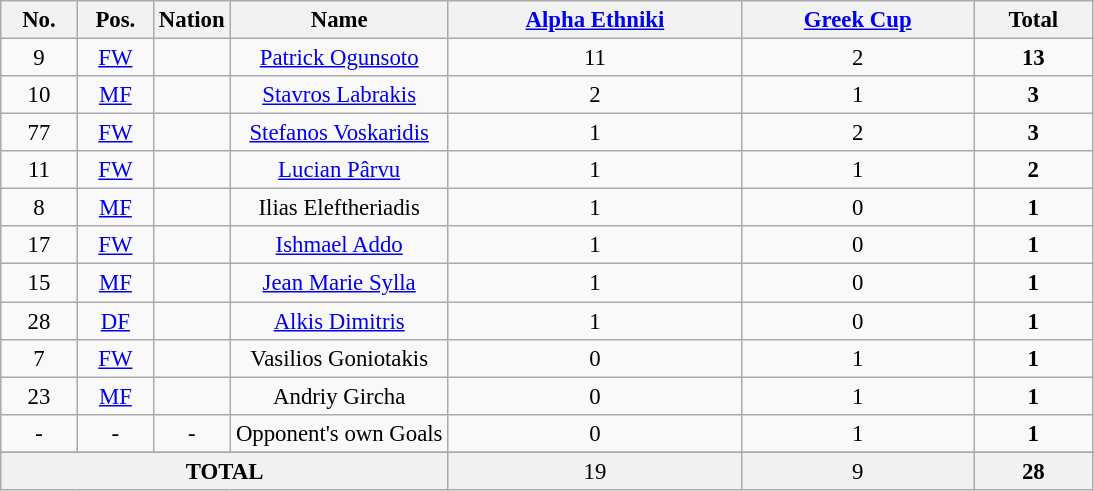<table class="wikitable sortable" style="font-size: 95%; text-align: center;">
<tr>
<th width="7%"><strong>No.</strong></th>
<th width="7%"><strong>Pos.</strong></th>
<th width="7%"><strong>Nation</strong></th>
<th width="20%"><strong>Name</strong></th>
<th><a href='#'>Alpha Ethniki</a></th>
<th><a href='#'>Greek Cup</a></th>
<th>Total</th>
</tr>
<tr>
<td>9</td>
<td><a href='#'>FW</a></td>
<td></td>
<td><a href='#'>Patrick Ogunsoto</a></td>
<td>11 </td>
<td>2</td>
<td><strong>13</strong> </td>
</tr>
<tr>
<td>10</td>
<td><a href='#'>MF</a></td>
<td></td>
<td><a href='#'>Stavros Labrakis</a></td>
<td>2 </td>
<td>1</td>
<td><strong>3</strong> </td>
</tr>
<tr>
<td>77</td>
<td><a href='#'>FW</a></td>
<td></td>
<td><a href='#'>Stefanos Voskaridis</a></td>
<td>1 </td>
<td>2</td>
<td><strong>3</strong> </td>
</tr>
<tr>
<td>11</td>
<td><a href='#'>FW</a></td>
<td></td>
<td><a href='#'>Lucian Pârvu</a></td>
<td>1 </td>
<td>1</td>
<td><strong>2</strong> </td>
</tr>
<tr>
<td>8</td>
<td><a href='#'>MF</a></td>
<td></td>
<td>Ilias Eleftheriadis</td>
<td>1 </td>
<td>0</td>
<td><strong>1</strong> </td>
</tr>
<tr>
<td>17</td>
<td><a href='#'>FW</a></td>
<td></td>
<td><a href='#'>Ishmael Addo</a></td>
<td>1 </td>
<td>0</td>
<td><strong>1</strong> </td>
</tr>
<tr>
<td>15</td>
<td><a href='#'>MF</a></td>
<td></td>
<td><a href='#'>Jean Marie Sylla</a></td>
<td>1 </td>
<td>0</td>
<td><strong>1</strong> </td>
</tr>
<tr>
<td>28</td>
<td><a href='#'>DF</a></td>
<td> </td>
<td><a href='#'>Alkis Dimitris</a></td>
<td>1 </td>
<td>0</td>
<td><strong>1</strong> </td>
</tr>
<tr>
<td>7</td>
<td><a href='#'>FW</a></td>
<td></td>
<td>Vasilios Goniotakis</td>
<td>0 </td>
<td>1</td>
<td><strong>1</strong> </td>
</tr>
<tr>
<td>23</td>
<td><a href='#'>MF</a></td>
<td></td>
<td>Andriy Gircha</td>
<td>0 </td>
<td>1</td>
<td><strong>1</strong> </td>
</tr>
<tr>
<td><em>-</em></td>
<td><em>-</em></td>
<td><em>-</em></td>
<td>Opponent's own Goals</td>
<td>0 </td>
<td>1 </td>
<td><strong>1</strong> </td>
</tr>
<tr>
</tr>
<tr bgcolor="F1F1F1" >
<td colspan=4><strong>TOTAL</strong></td>
<td>19 </td>
<td>9</td>
<td><strong>28</strong> </td>
</tr>
</table>
